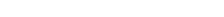<table style="width:22%; text-align:center;">
<tr style="color:white;">
<td style="background:"><strong>27</strong></td>
<td style="background:"><strong>6</strong></td>
</tr>
</table>
